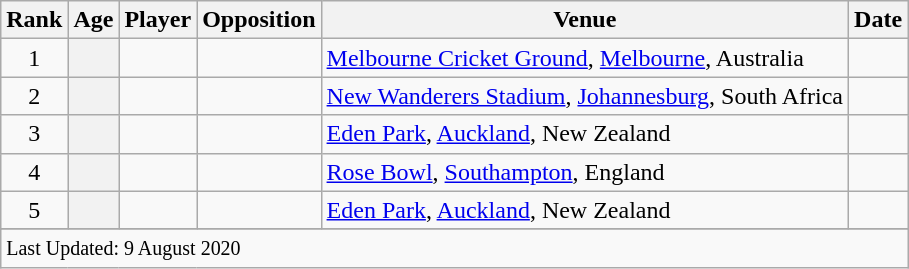<table class="wikitable plainrowheaders sortable">
<tr>
<th scope=col>Rank</th>
<th scope=col>Age</th>
<th scope=col>Player</th>
<th scope=col>Opposition</th>
<th scope=col>Venue</th>
<th scope=col>Date</th>
</tr>
<tr>
<td align=center>1</td>
<th scope=row style=text-align:center;></th>
<td></td>
<td></td>
<td><a href='#'>Melbourne Cricket Ground</a>, <a href='#'>Melbourne</a>, Australia</td>
<td></td>
</tr>
<tr>
<td align=center>2</td>
<th scope=row style=text-align:center;></th>
<td></td>
<td></td>
<td><a href='#'>New Wanderers Stadium</a>, <a href='#'>Johannesburg</a>, South Africa</td>
<td></td>
</tr>
<tr>
<td align=center>3</td>
<th scope=row style=text-align:center;></th>
<td></td>
<td></td>
<td><a href='#'>Eden Park</a>, <a href='#'>Auckland</a>, New Zealand</td>
<td></td>
</tr>
<tr>
<td align=center>4</td>
<th scope=row style=text-align:center;></th>
<td></td>
<td></td>
<td><a href='#'>Rose Bowl</a>, <a href='#'>Southampton</a>, England</td>
<td></td>
</tr>
<tr>
<td align=center>5</td>
<th scope=row style=text-align:center;></th>
<td></td>
<td></td>
<td><a href='#'>Eden Park</a>, <a href='#'>Auckland</a>, New Zealand</td>
<td></td>
</tr>
<tr>
</tr>
<tr class=sortbottom>
<td colspan=7><small>Last Updated: 9 August 2020</small></td>
</tr>
</table>
